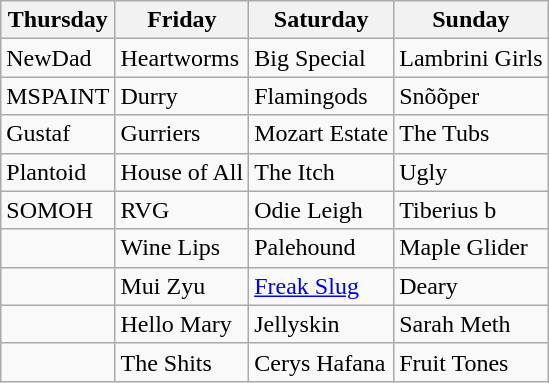<table class="wikitable">
<tr>
<th>Thursday</th>
<th>Friday</th>
<th>Saturday</th>
<th>Sunday</th>
</tr>
<tr>
<td>NewDad</td>
<td>Heartworms</td>
<td>Big Special</td>
<td>Lambrini Girls</td>
</tr>
<tr>
<td>MSPAINT</td>
<td>Durry</td>
<td>Flamingods</td>
<td>Snõõper</td>
</tr>
<tr>
<td>Gustaf</td>
<td>Gurriers</td>
<td>Mozart Estate</td>
<td>The Tubs</td>
</tr>
<tr>
<td>Plantoid</td>
<td>House of All</td>
<td>The Itch</td>
<td>Ugly</td>
</tr>
<tr>
<td>SOMOH</td>
<td>RVG</td>
<td>Odie Leigh</td>
<td>Tiberius b</td>
</tr>
<tr>
<td></td>
<td>Wine Lips</td>
<td>Palehound</td>
<td>Maple Glider</td>
</tr>
<tr>
<td></td>
<td>Mui Zyu</td>
<td><a href='#'>Freak Slug</a></td>
<td>Deary</td>
</tr>
<tr>
<td></td>
<td>Hello Mary</td>
<td>Jellyskin</td>
<td>Sarah Meth</td>
</tr>
<tr>
<td></td>
<td>The Shits</td>
<td>Cerys Hafana</td>
<td>Fruit Tones</td>
</tr>
</table>
